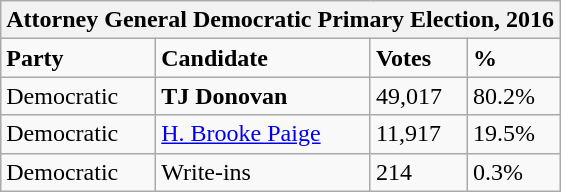<table class="wikitable">
<tr>
<th colspan="4">Attorney General Democratic Primary Election, 2016</th>
</tr>
<tr>
<td><strong>Party</strong></td>
<td><strong>Candidate</strong></td>
<td><strong>Votes</strong></td>
<td><strong>%</strong></td>
</tr>
<tr>
<td>Democratic</td>
<td><strong>TJ Donovan</strong></td>
<td>49,017</td>
<td>80.2%</td>
</tr>
<tr>
<td>Democratic</td>
<td><a href='#'>H. Brooke Paige</a></td>
<td>11,917</td>
<td>19.5%</td>
</tr>
<tr>
<td>Democratic</td>
<td>Write-ins</td>
<td>214</td>
<td>0.3%</td>
</tr>
</table>
